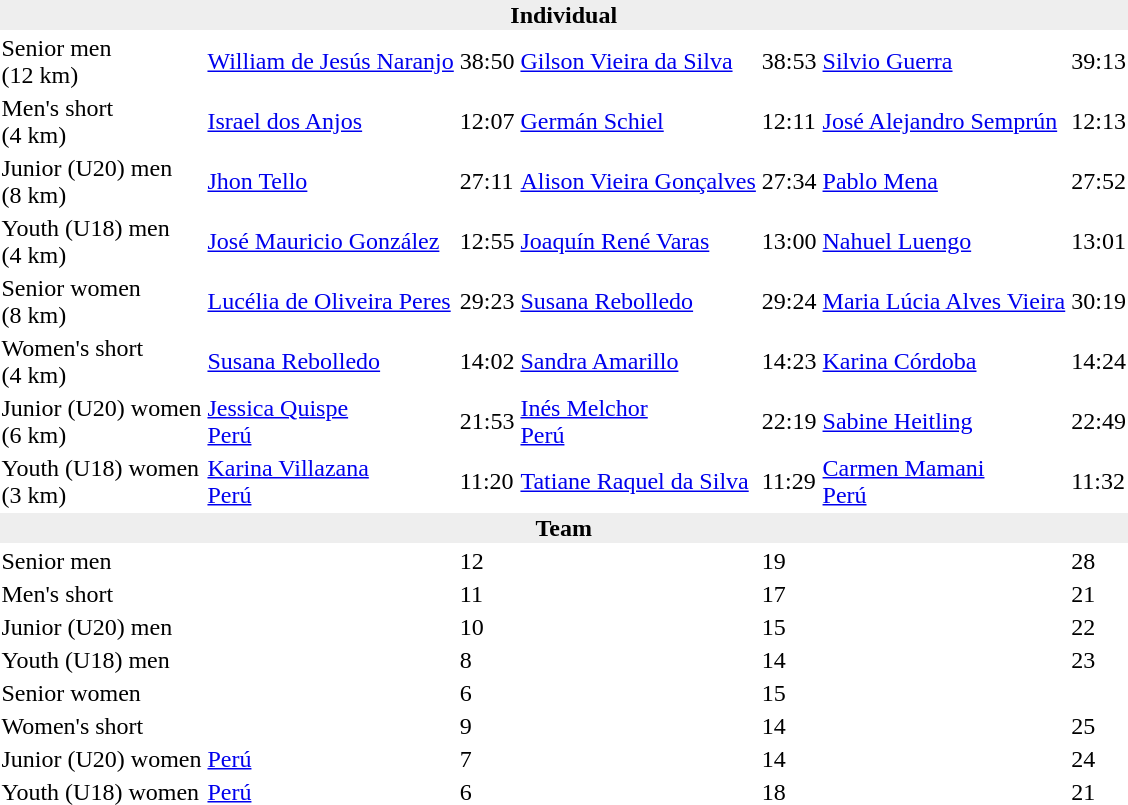<table>
<tr>
<td colspan=7 bgcolor=#eeeeee style=text-align:center;><strong>Individual</strong></td>
</tr>
<tr>
<td>Senior men<br>(12 km)</td>
<td><a href='#'>William de Jesús Naranjo</a><br></td>
<td>38:50</td>
<td><a href='#'>Gilson Vieira da Silva</a><br></td>
<td>38:53</td>
<td><a href='#'>Silvio Guerra</a><br></td>
<td>39:13</td>
</tr>
<tr>
<td>Men's short<br>(4 km)</td>
<td><a href='#'>Israel dos Anjos</a><br></td>
<td>12:07</td>
<td><a href='#'>Germán Schiel</a><br></td>
<td>12:11</td>
<td><a href='#'>José Alejandro Semprún</a><br></td>
<td>12:13</td>
</tr>
<tr>
<td>Junior (U20) men<br>(8 km)</td>
<td><a href='#'>Jhon Tello</a><br></td>
<td>27:11</td>
<td><a href='#'>Alison Vieira Gonçalves</a><br></td>
<td>27:34</td>
<td><a href='#'>Pablo Mena</a><br></td>
<td>27:52</td>
</tr>
<tr>
<td>Youth (U18) men<br>(4 km)</td>
<td><a href='#'>José Mauricio González</a><br></td>
<td>12:55</td>
<td><a href='#'>Joaquín René Varas</a><br></td>
<td>13:00</td>
<td><a href='#'>Nahuel Luengo</a><br></td>
<td>13:01</td>
</tr>
<tr>
<td>Senior women<br>(8 km)</td>
<td><a href='#'>Lucélia de Oliveira Peres</a><br></td>
<td>29:23</td>
<td><a href='#'>Susana Rebolledo</a><br></td>
<td>29:24</td>
<td><a href='#'>Maria Lúcia Alves Vieira</a><br></td>
<td>30:19</td>
</tr>
<tr>
<td>Women's short<br>(4 km)</td>
<td><a href='#'>Susana Rebolledo</a><br></td>
<td>14:02</td>
<td><a href='#'>Sandra Amarillo</a><br></td>
<td>14:23</td>
<td><a href='#'>Karina Córdoba</a><br></td>
<td>14:24</td>
</tr>
<tr>
<td>Junior (U20) women<br>(6 km)</td>
<td><a href='#'>Jessica Quispe</a><br> <a href='#'>Perú</a></td>
<td>21:53</td>
<td><a href='#'>Inés Melchor</a><br> <a href='#'>Perú</a></td>
<td>22:19</td>
<td><a href='#'>Sabine Heitling</a><br></td>
<td>22:49</td>
</tr>
<tr>
<td>Youth (U18) women<br>(3 km)</td>
<td><a href='#'>Karina Villazana</a><br> <a href='#'>Perú</a></td>
<td>11:20</td>
<td><a href='#'>Tatiane Raquel da Silva</a><br></td>
<td>11:29</td>
<td><a href='#'>Carmen Mamani</a><br> <a href='#'>Perú</a></td>
<td>11:32</td>
</tr>
<tr>
<td colspan=7 bgcolor=#eeeeee style=text-align:center;><strong>Team</strong></td>
</tr>
<tr>
<td>Senior men</td>
<td></td>
<td>12</td>
<td></td>
<td>19</td>
<td></td>
<td>28</td>
</tr>
<tr>
<td>Men's short</td>
<td></td>
<td>11</td>
<td></td>
<td>17</td>
<td></td>
<td>21</td>
</tr>
<tr>
<td>Junior (U20) men</td>
<td></td>
<td>10</td>
<td></td>
<td>15</td>
<td></td>
<td>22</td>
</tr>
<tr>
<td>Youth (U18) men</td>
<td></td>
<td>8</td>
<td></td>
<td>14</td>
<td></td>
<td>23</td>
</tr>
<tr>
<td>Senior women</td>
<td></td>
<td>6</td>
<td></td>
<td>15</td>
<td></td>
<td></td>
</tr>
<tr>
<td>Women's short</td>
<td></td>
<td>9</td>
<td></td>
<td>14</td>
<td></td>
<td>25</td>
</tr>
<tr>
<td>Junior (U20) women</td>
<td> <a href='#'>Perú</a></td>
<td>7</td>
<td></td>
<td>14</td>
<td></td>
<td>24</td>
</tr>
<tr>
<td>Youth (U18) women</td>
<td> <a href='#'>Perú</a></td>
<td>6</td>
<td></td>
<td>18</td>
<td></td>
<td>21</td>
</tr>
</table>
